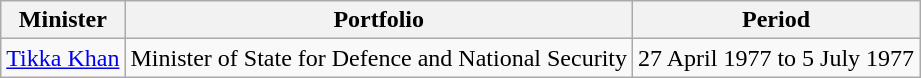<table class="wikitable sortable">
<tr>
<th>Minister</th>
<th>Portfolio</th>
<th>Period</th>
</tr>
<tr>
<td><a href='#'>Tikka Khan</a></td>
<td>Minister of State for Defence and National Security</td>
<td>27 April 1977 to 5 July 1977</td>
</tr>
</table>
